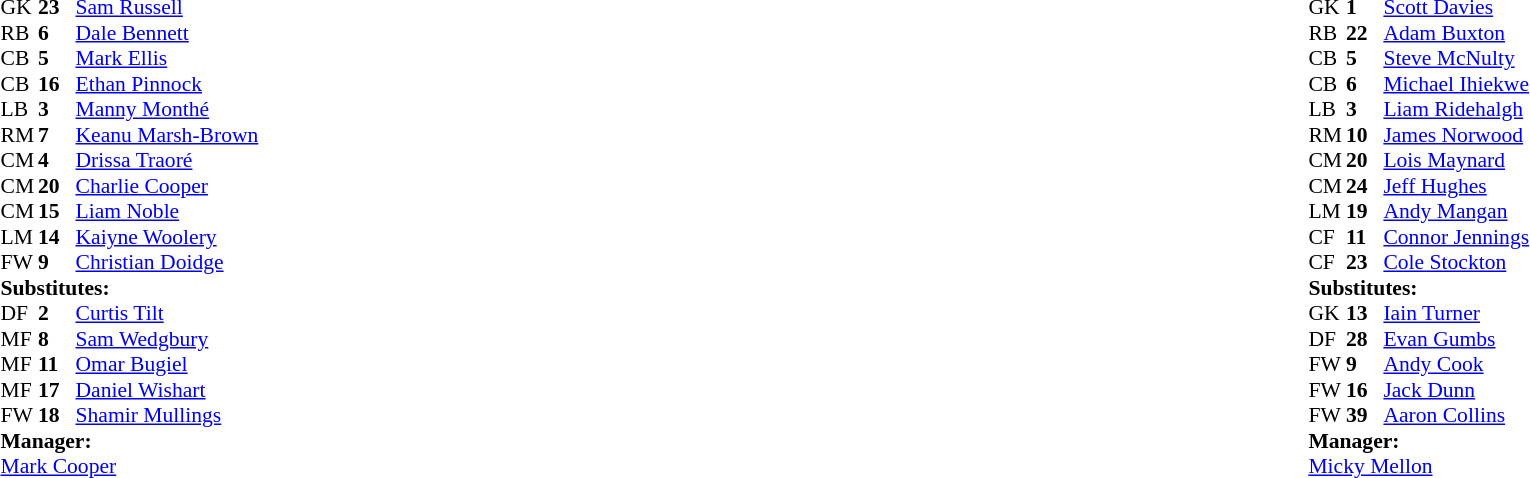<table style="width:100%;">
<tr>
<td style="vertical-align:top; width:50%;"><br><table style="font-size: 90%" cellspacing="0" cellpadding="0">
<tr>
<td colspan="4"></td>
</tr>
<tr>
<th width=25></th>
<th width=25></th>
</tr>
<tr>
<td>GK</td>
<td><strong>23</strong></td>
<td><a href='#'>Sam Russell</a></td>
</tr>
<tr>
<td>RB</td>
<td><strong>6</strong></td>
<td><a href='#'>Dale Bennett</a></td>
<td></td>
</tr>
<tr>
<td>CB</td>
<td><strong>5</strong></td>
<td><a href='#'>Mark Ellis</a></td>
</tr>
<tr>
<td>CB</td>
<td><strong>16</strong></td>
<td><a href='#'>Ethan Pinnock</a></td>
</tr>
<tr>
<td>LB</td>
<td><strong>3</strong></td>
<td><a href='#'>Manny Monthé</a></td>
</tr>
<tr>
<td>RM</td>
<td><strong>7</strong></td>
<td><a href='#'>Keanu Marsh-Brown</a></td>
<td></td>
<td></td>
</tr>
<tr>
<td>CM</td>
<td><strong>4</strong></td>
<td><a href='#'>Drissa Traoré</a></td>
<td></td>
<td></td>
</tr>
<tr>
<td>CM</td>
<td><strong>20</strong></td>
<td><a href='#'>Charlie Cooper</a></td>
<td></td>
</tr>
<tr>
<td>CM</td>
<td><strong>15</strong></td>
<td><a href='#'>Liam Noble</a></td>
<td></td>
</tr>
<tr>
<td>LM</td>
<td><strong>14</strong></td>
<td><a href='#'>Kaiyne Woolery</a></td>
</tr>
<tr>
<td>FW</td>
<td><strong>9</strong></td>
<td><a href='#'>Christian Doidge</a></td>
<td></td>
<td></td>
</tr>
<tr>
<td colspan=3><strong>Substitutes:</strong></td>
</tr>
<tr>
<td>DF</td>
<td><strong>2</strong></td>
<td><a href='#'>Curtis Tilt</a></td>
</tr>
<tr>
<td>MF</td>
<td><strong>8</strong></td>
<td><a href='#'>Sam Wedgbury</a></td>
<td></td>
<td></td>
</tr>
<tr>
<td>MF</td>
<td><strong>11</strong></td>
<td><a href='#'>Omar Bugiel</a></td>
</tr>
<tr>
<td>MF</td>
<td><strong>17</strong></td>
<td><a href='#'>Daniel Wishart</a></td>
<td></td>
<td></td>
</tr>
<tr>
<td>FW</td>
<td><strong>18</strong></td>
<td><a href='#'>Shamir Mullings</a></td>
<td></td>
<td></td>
</tr>
<tr>
<td colspan=3><strong>Manager:</strong></td>
</tr>
<tr>
<td colspan=4><a href='#'>Mark Cooper</a></td>
</tr>
</table>
</td>
<td valign="top"></td>
<td style="vertical-align:top; width:50%;"><br><table cellspacing="0" cellpadding="0" style="font-size:90%; margin:auto;">
<tr>
<td colspan="4"></td>
</tr>
<tr>
<th width=25></th>
<th width=25></th>
</tr>
<tr>
<td>GK</td>
<td><strong>1</strong></td>
<td><a href='#'>Scott Davies</a></td>
</tr>
<tr>
<td>RB</td>
<td><strong>22</strong></td>
<td><a href='#'>Adam Buxton</a></td>
<td></td>
</tr>
<tr>
<td>CB</td>
<td><strong>5</strong></td>
<td><a href='#'>Steve McNulty</a></td>
</tr>
<tr>
<td>CB</td>
<td><strong>6</strong></td>
<td><a href='#'>Michael Ihiekwe</a></td>
</tr>
<tr>
<td>LB</td>
<td><strong>3</strong></td>
<td><a href='#'>Liam Ridehalgh</a></td>
</tr>
<tr>
<td>RM</td>
<td><strong>10</strong></td>
<td><a href='#'>James Norwood</a></td>
</tr>
<tr>
<td>CM</td>
<td><strong>20</strong></td>
<td><a href='#'>Lois Maynard</a></td>
</tr>
<tr>
<td>CM</td>
<td><strong>24</strong></td>
<td><a href='#'>Jeff Hughes</a></td>
</tr>
<tr>
<td>LM</td>
<td><strong>19</strong></td>
<td><a href='#'>Andy Mangan</a></td>
<td></td>
<td></td>
</tr>
<tr>
<td>CF</td>
<td><strong>11</strong></td>
<td><a href='#'>Connor Jennings</a></td>
<td></td>
<td></td>
</tr>
<tr>
<td>CF</td>
<td><strong>23</strong></td>
<td><a href='#'>Cole Stockton</a></td>
</tr>
<tr>
<td colspan=3><strong>Substitutes:</strong></td>
</tr>
<tr>
<td>GK</td>
<td><strong>13</strong></td>
<td><a href='#'>Iain Turner</a></td>
</tr>
<tr>
<td>DF</td>
<td><strong>28</strong></td>
<td><a href='#'>Evan Gumbs</a></td>
</tr>
<tr>
<td>FW</td>
<td><strong>9</strong></td>
<td><a href='#'>Andy Cook</a></td>
<td></td>
<td></td>
</tr>
<tr>
<td>FW</td>
<td><strong>16</strong></td>
<td><a href='#'>Jack Dunn</a></td>
<td></td>
<td></td>
</tr>
<tr>
<td>FW</td>
<td><strong>39</strong></td>
<td><a href='#'>Aaron Collins</a></td>
</tr>
<tr>
<td colspan=3><strong>Manager:</strong></td>
</tr>
<tr>
<td colspan=4><a href='#'>Micky Mellon</a></td>
</tr>
</table>
</td>
</tr>
</table>
